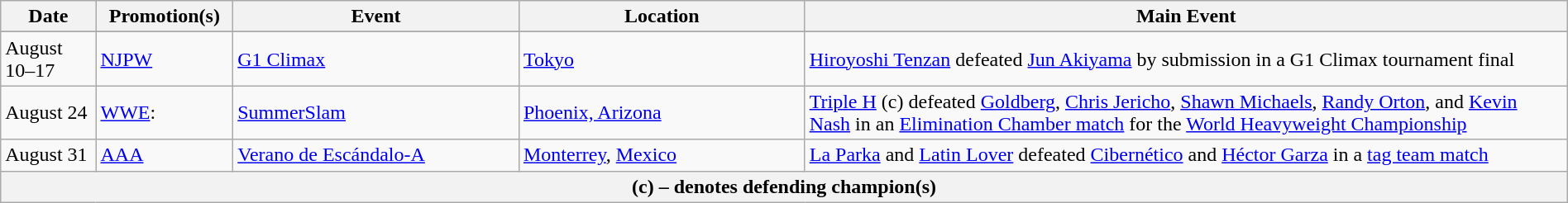<table class="wikitable" style="width:100%;">
<tr>
<th width="5%">Date</th>
<th width="5%">Promotion(s)</th>
<th style="width:15%;">Event</th>
<th style="width:15%;">Location</th>
<th style="width:40%;">Main Event</th>
</tr>
<tr style="width:20%;" |Notes>
</tr>
<tr>
<td>August 10–17</td>
<td><a href='#'>NJPW</a></td>
<td><a href='#'>G1 Climax</a></td>
<td><a href='#'>Tokyo</a></td>
<td><a href='#'>Hiroyoshi Tenzan</a> defeated <a href='#'>Jun Akiyama</a> by submission in a G1 Climax tournament final</td>
</tr>
<tr>
<td>August 24</td>
<td><a href='#'>WWE</a>:<br></td>
<td><a href='#'>SummerSlam</a></td>
<td><a href='#'>Phoenix, Arizona</a></td>
<td><a href='#'>Triple H</a> (c) defeated <a href='#'>Goldberg</a>, <a href='#'>Chris Jericho</a>, <a href='#'>Shawn Michaels</a>, <a href='#'>Randy Orton</a>, and <a href='#'>Kevin Nash</a> in an <a href='#'>Elimination Chamber match</a> for the <a href='#'>World Heavyweight Championship</a></td>
</tr>
<tr>
<td>August 31</td>
<td><a href='#'>AAA</a></td>
<td><a href='#'>Verano de Escándalo-A</a></td>
<td><a href='#'>Monterrey</a>, <a href='#'>Mexico</a></td>
<td><a href='#'>La Parka</a> and <a href='#'>Latin Lover</a> defeated <a href='#'>Cibernético</a> and <a href='#'>Héctor Garza</a> in a <a href='#'>tag team match</a></td>
</tr>
<tr>
<th colspan="6">(c) – denotes defending champion(s)</th>
</tr>
</table>
